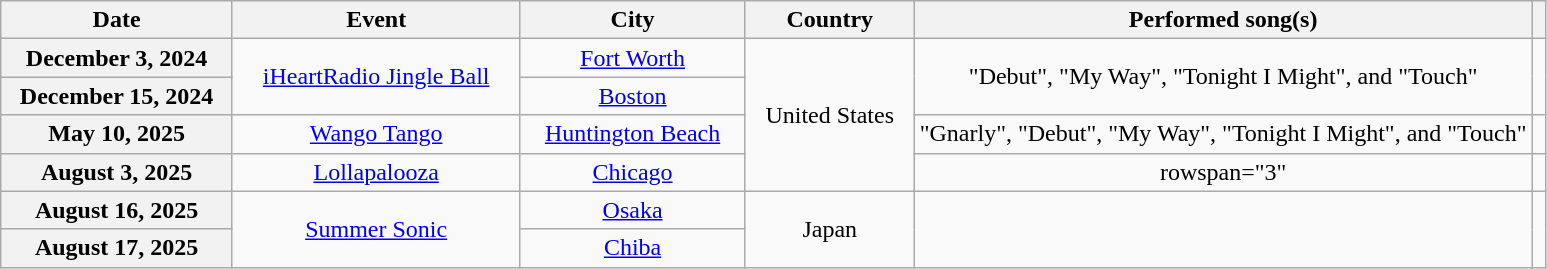<table class="wikitable plainrowheaders sortable" style="text-align:center">
<tr>
<th scope="col" style="width:15%">Date</th>
<th scope="col">Event</th>
<th scope="col">City</th>
<th scope="col">Country</th>
<th scope="col" style="width:40%">Performed song(s)</th>
<th scope="col" class="unsortable"></th>
</tr>
<tr>
<th scope="row">December 3, 2024</th>
<td rowspan="2"><a href='#'>iHeartRadio Jingle Ball</a></td>
<td><a href='#'>Fort Worth</a></td>
<td rowspan="4">United States</td>
<td rowspan="2">"Debut", "My Way", "Tonight I Might", and "Touch"</td>
<td rowspan="2"></td>
</tr>
<tr>
<th scope="row">December 15, 2024</th>
<td><a href='#'>Boston</a></td>
</tr>
<tr>
<th scope="row">May 10, 2025</th>
<td><a href='#'>Wango Tango</a></td>
<td><a href='#'>Huntington Beach</a></td>
<td>"Gnarly", "Debut", "My Way", "Tonight I Might", and "Touch"</td>
<td></td>
</tr>
<tr>
<th scope="row">August 3, 2025</th>
<td><a href='#'>Lollapalooza</a></td>
<td><a href='#'>Chicago</a></td>
<td>rowspan="3" </td>
<td></td>
</tr>
<tr>
<th scope="row">August 16, 2025</th>
<td rowspan="2"><a href='#'>Summer Sonic</a></td>
<td><a href='#'>Osaka</a></td>
<td rowspan="2">Japan</td>
<td rowspan="2"></td>
</tr>
<tr>
<th scope="row">August 17, 2025</th>
<td><a href='#'>Chiba</a></td>
</tr>
</table>
